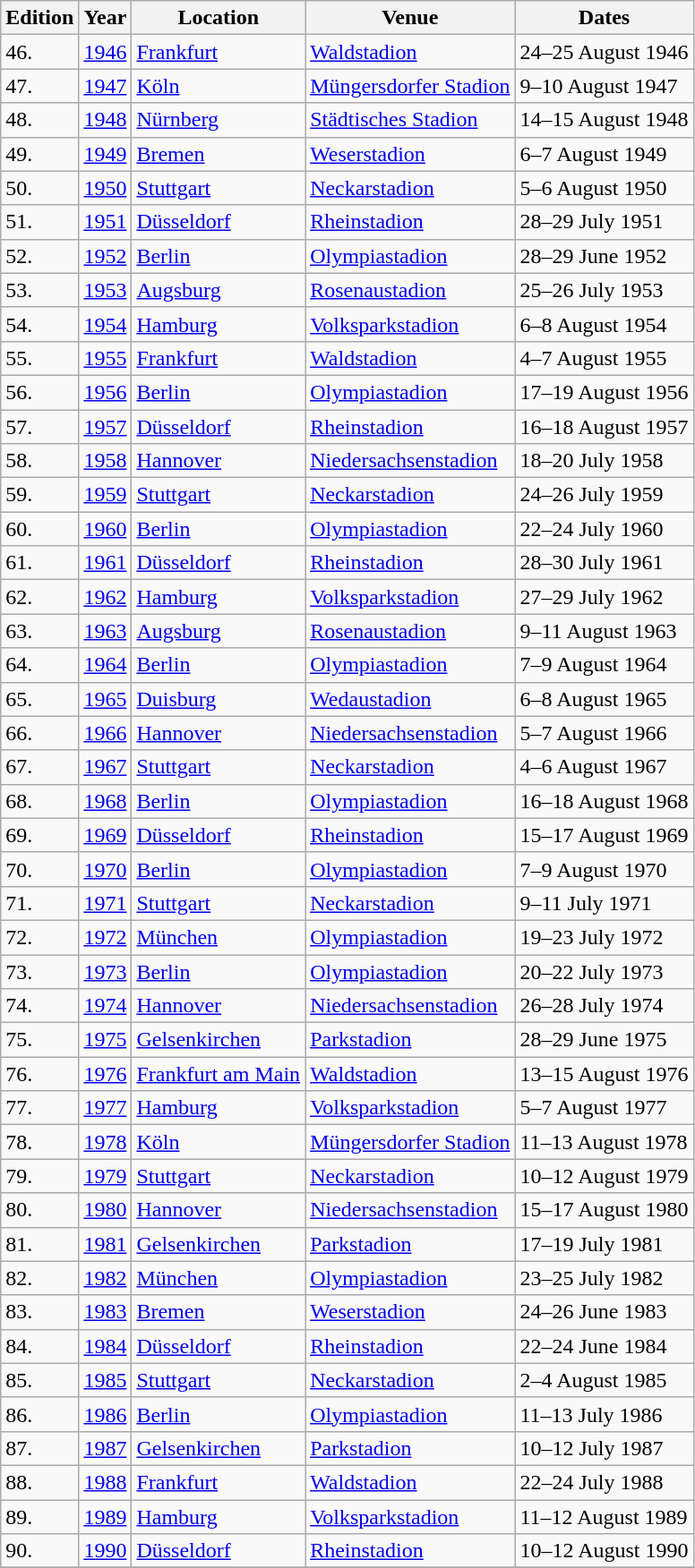<table class="wikitable sortable">
<tr>
<th>Edition</th>
<th>Year</th>
<th>Location</th>
<th>Venue</th>
<th class="unsortable">Dates</th>
</tr>
<tr>
<td>46.</td>
<td><a href='#'>1946</a></td>
<td><a href='#'>Frankfurt</a></td>
<td><a href='#'>Waldstadion</a></td>
<td>24–25 August 1946</td>
</tr>
<tr>
<td>47.</td>
<td><a href='#'>1947</a></td>
<td><a href='#'>Köln</a></td>
<td><a href='#'>Müngersdorfer Stadion</a></td>
<td>9–10 August 1947</td>
</tr>
<tr>
<td>48.</td>
<td><a href='#'>1948</a></td>
<td><a href='#'>Nürnberg</a></td>
<td><a href='#'>Städtisches Stadion</a></td>
<td>14–15 August 1948</td>
</tr>
<tr>
<td>49.</td>
<td><a href='#'>1949</a></td>
<td><a href='#'>Bremen</a></td>
<td><a href='#'>Weserstadion</a></td>
<td>6–7 August 1949</td>
</tr>
<tr>
<td>50.</td>
<td><a href='#'>1950</a></td>
<td><a href='#'>Stuttgart</a></td>
<td><a href='#'>Neckarstadion</a></td>
<td>5–6 August 1950</td>
</tr>
<tr>
<td>51.</td>
<td><a href='#'>1951</a></td>
<td><a href='#'>Düsseldorf</a></td>
<td><a href='#'>Rheinstadion</a></td>
<td>28–29 July 1951</td>
</tr>
<tr>
<td>52.</td>
<td><a href='#'>1952</a></td>
<td><a href='#'>Berlin</a></td>
<td><a href='#'>Olympiastadion</a></td>
<td>28–29 June 1952</td>
</tr>
<tr>
<td>53.</td>
<td><a href='#'>1953</a></td>
<td><a href='#'>Augsburg</a></td>
<td><a href='#'>Rosenaustadion</a></td>
<td>25–26 July 1953</td>
</tr>
<tr>
<td>54.</td>
<td><a href='#'>1954</a></td>
<td><a href='#'>Hamburg</a></td>
<td><a href='#'>Volksparkstadion</a></td>
<td>6–8 August 1954</td>
</tr>
<tr>
<td>55.</td>
<td><a href='#'>1955</a></td>
<td><a href='#'>Frankfurt</a></td>
<td><a href='#'>Waldstadion</a></td>
<td>4–7 August 1955</td>
</tr>
<tr>
<td>56.</td>
<td><a href='#'>1956</a></td>
<td><a href='#'>Berlin</a></td>
<td><a href='#'>Olympiastadion</a></td>
<td>17–19 August 1956</td>
</tr>
<tr>
<td>57.</td>
<td><a href='#'>1957</a></td>
<td><a href='#'>Düsseldorf</a></td>
<td><a href='#'>Rheinstadion</a></td>
<td>16–18 August 1957</td>
</tr>
<tr>
<td>58.</td>
<td><a href='#'>1958</a></td>
<td><a href='#'>Hannover</a></td>
<td><a href='#'>Niedersachsenstadion</a></td>
<td>18–20 July 1958</td>
</tr>
<tr>
<td>59.</td>
<td><a href='#'>1959</a></td>
<td><a href='#'>Stuttgart</a></td>
<td><a href='#'>Neckarstadion</a></td>
<td>24–26 July 1959</td>
</tr>
<tr>
<td>60.</td>
<td><a href='#'>1960</a></td>
<td><a href='#'>Berlin</a></td>
<td><a href='#'>Olympiastadion</a></td>
<td>22–24 July 1960</td>
</tr>
<tr>
<td>61.</td>
<td><a href='#'>1961</a></td>
<td><a href='#'>Düsseldorf</a></td>
<td><a href='#'>Rheinstadion</a></td>
<td>28–30 July 1961</td>
</tr>
<tr>
<td>62.</td>
<td><a href='#'>1962</a></td>
<td><a href='#'>Hamburg</a></td>
<td><a href='#'>Volksparkstadion</a></td>
<td>27–29 July 1962</td>
</tr>
<tr>
<td>63.</td>
<td><a href='#'>1963</a></td>
<td><a href='#'>Augsburg</a></td>
<td><a href='#'>Rosenaustadion</a></td>
<td>9–11 August 1963</td>
</tr>
<tr>
<td>64.</td>
<td><a href='#'>1964</a></td>
<td><a href='#'>Berlin</a></td>
<td><a href='#'>Olympiastadion</a></td>
<td>7–9 August 1964</td>
</tr>
<tr>
<td>65.</td>
<td><a href='#'>1965</a></td>
<td><a href='#'>Duisburg</a></td>
<td><a href='#'>Wedaustadion</a></td>
<td>6–8 August 1965</td>
</tr>
<tr>
<td>66.</td>
<td><a href='#'>1966</a></td>
<td><a href='#'>Hannover</a></td>
<td><a href='#'>Niedersachsenstadion</a></td>
<td>5–7 August 1966</td>
</tr>
<tr>
<td>67.</td>
<td><a href='#'>1967</a></td>
<td><a href='#'>Stuttgart</a></td>
<td><a href='#'>Neckarstadion</a></td>
<td>4–6 August 1967</td>
</tr>
<tr>
<td>68.</td>
<td><a href='#'>1968</a></td>
<td><a href='#'>Berlin</a></td>
<td><a href='#'>Olympiastadion</a></td>
<td>16–18 August 1968</td>
</tr>
<tr>
<td>69.</td>
<td><a href='#'>1969</a></td>
<td><a href='#'>Düsseldorf</a></td>
<td><a href='#'>Rheinstadion</a></td>
<td>15–17 August 1969</td>
</tr>
<tr>
<td>70.</td>
<td><a href='#'>1970</a></td>
<td><a href='#'>Berlin</a></td>
<td><a href='#'>Olympiastadion</a></td>
<td>7–9 August 1970</td>
</tr>
<tr>
<td>71.</td>
<td><a href='#'>1971</a></td>
<td><a href='#'>Stuttgart</a></td>
<td><a href='#'>Neckarstadion</a></td>
<td>9–11 July 1971</td>
</tr>
<tr>
<td>72.</td>
<td><a href='#'>1972</a></td>
<td><a href='#'>München</a></td>
<td><a href='#'>Olympiastadion</a></td>
<td>19–23 July 1972</td>
</tr>
<tr>
<td>73.</td>
<td><a href='#'>1973</a></td>
<td><a href='#'>Berlin</a></td>
<td><a href='#'>Olympiastadion</a></td>
<td>20–22 July 1973</td>
</tr>
<tr>
<td>74.</td>
<td><a href='#'>1974</a></td>
<td><a href='#'>Hannover</a></td>
<td><a href='#'>Niedersachsenstadion</a></td>
<td>26–28 July 1974</td>
</tr>
<tr>
<td>75.</td>
<td><a href='#'>1975</a></td>
<td><a href='#'>Gelsenkirchen</a></td>
<td><a href='#'>Parkstadion</a></td>
<td>28–29 June 1975</td>
</tr>
<tr>
<td>76.</td>
<td><a href='#'>1976</a></td>
<td><a href='#'>Frankfurt am Main</a></td>
<td><a href='#'>Waldstadion</a></td>
<td>13–15 August 1976</td>
</tr>
<tr>
<td>77.</td>
<td><a href='#'>1977</a></td>
<td><a href='#'>Hamburg</a></td>
<td><a href='#'>Volksparkstadion</a></td>
<td>5–7 August 1977</td>
</tr>
<tr>
<td>78.</td>
<td><a href='#'>1978</a></td>
<td><a href='#'>Köln</a></td>
<td><a href='#'>Müngersdorfer Stadion</a></td>
<td>11–13 August 1978</td>
</tr>
<tr>
<td>79.</td>
<td><a href='#'>1979</a></td>
<td><a href='#'>Stuttgart</a></td>
<td><a href='#'>Neckarstadion</a></td>
<td>10–12 August 1979</td>
</tr>
<tr>
<td>80.</td>
<td><a href='#'>1980</a></td>
<td><a href='#'>Hannover</a></td>
<td><a href='#'>Niedersachsenstadion</a></td>
<td>15–17 August 1980</td>
</tr>
<tr>
<td>81.</td>
<td><a href='#'>1981</a></td>
<td><a href='#'>Gelsenkirchen</a></td>
<td><a href='#'>Parkstadion</a></td>
<td>17–19 July 1981</td>
</tr>
<tr>
<td>82.</td>
<td><a href='#'>1982</a></td>
<td><a href='#'>München</a></td>
<td><a href='#'>Olympiastadion</a></td>
<td>23–25 July 1982</td>
</tr>
<tr>
<td>83.</td>
<td><a href='#'>1983</a></td>
<td><a href='#'>Bremen</a></td>
<td><a href='#'>Weserstadion</a></td>
<td>24–26 June 1983</td>
</tr>
<tr>
<td>84.</td>
<td><a href='#'>1984</a></td>
<td><a href='#'>Düsseldorf</a></td>
<td><a href='#'>Rheinstadion</a></td>
<td>22–24 June 1984</td>
</tr>
<tr>
<td>85.</td>
<td><a href='#'>1985</a></td>
<td><a href='#'>Stuttgart</a></td>
<td><a href='#'>Neckarstadion</a></td>
<td>2–4 August 1985</td>
</tr>
<tr>
<td>86.</td>
<td><a href='#'>1986</a></td>
<td><a href='#'>Berlin</a></td>
<td><a href='#'>Olympiastadion</a></td>
<td>11–13 July 1986</td>
</tr>
<tr>
<td>87.</td>
<td><a href='#'>1987</a></td>
<td><a href='#'>Gelsenkirchen</a></td>
<td><a href='#'>Parkstadion</a></td>
<td>10–12 July 1987</td>
</tr>
<tr>
<td>88.</td>
<td><a href='#'>1988</a></td>
<td><a href='#'>Frankfurt</a></td>
<td><a href='#'>Waldstadion</a></td>
<td>22–24 July 1988</td>
</tr>
<tr>
<td>89.</td>
<td><a href='#'>1989</a></td>
<td><a href='#'>Hamburg</a></td>
<td><a href='#'>Volksparkstadion</a></td>
<td>11–12 August 1989</td>
</tr>
<tr>
<td>90.</td>
<td><a href='#'>1990</a></td>
<td><a href='#'>Düsseldorf</a></td>
<td><a href='#'>Rheinstadion</a></td>
<td>10–12 August 1990</td>
</tr>
<tr>
</tr>
</table>
